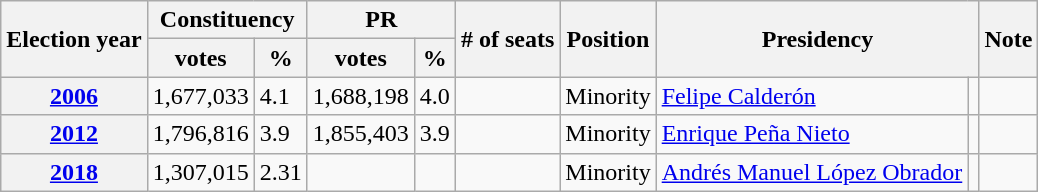<table class="wikitable">
<tr>
<th rowspan="2">Election year</th>
<th colspan="2">Constituency</th>
<th colspan="2">PR</th>
<th rowspan="2"># of seats</th>
<th rowspan="2">Position</th>
<th colspan="2" rowspan="2">Presidency</th>
<th rowspan="2">Note</th>
</tr>
<tr>
<th>votes</th>
<th>%</th>
<th>votes</th>
<th>%</th>
</tr>
<tr>
<th><a href='#'>2006</a></th>
<td>1,677,033</td>
<td>4.1</td>
<td>1,688,198</td>
<td>4.0</td>
<td></td>
<td>Minority</td>
<td><a href='#'>Felipe Calderón</a></td>
<td></td>
<td></td>
</tr>
<tr>
<th><a href='#'>2012</a></th>
<td>1,796,816</td>
<td>3.9</td>
<td>1,855,403</td>
<td>3.9</td>
<td></td>
<td>Minority</td>
<td><a href='#'>Enrique Peña Nieto</a></td>
<td></td>
<td></td>
</tr>
<tr>
<th><a href='#'>2018</a></th>
<td>1,307,015</td>
<td>2.31</td>
<td></td>
<td></td>
<td></td>
<td>Minority</td>
<td><a href='#'>Andrés Manuel López Obrador</a></td>
<td></td>
<td></td>
</tr>
</table>
